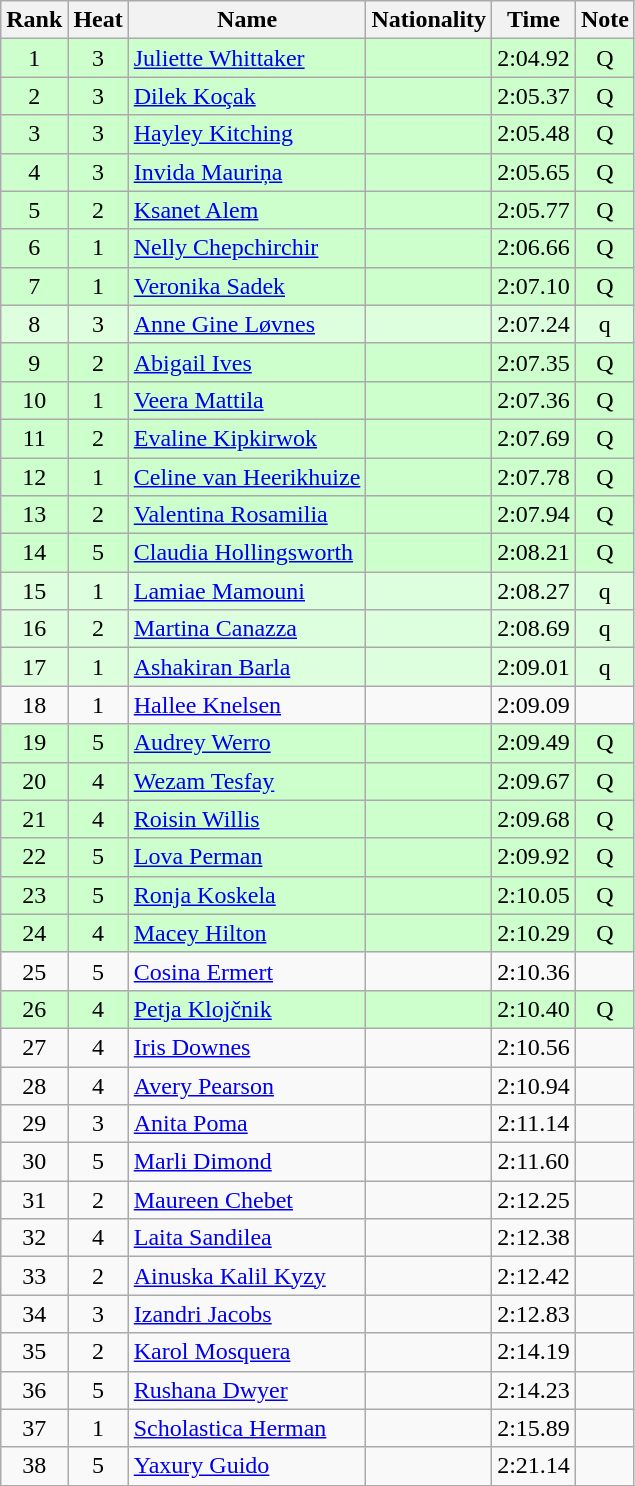<table class="wikitable sortable" style="text-align:center">
<tr>
<th>Rank</th>
<th>Heat</th>
<th>Name</th>
<th>Nationality</th>
<th>Time</th>
<th>Note</th>
</tr>
<tr bgcolor=ccffcc>
<td>1</td>
<td>3</td>
<td align=left><a href='#'>Juliette Whittaker</a></td>
<td align=left></td>
<td>2:04.92</td>
<td>Q</td>
</tr>
<tr bgcolor=ccffcc>
<td>2</td>
<td>3</td>
<td align=left><a href='#'>Dilek Koçak</a></td>
<td align=left></td>
<td>2:05.37</td>
<td>Q</td>
</tr>
<tr bgcolor=ccffcc>
<td>3</td>
<td>3</td>
<td align=left><a href='#'>Hayley Kitching</a></td>
<td align=left></td>
<td>2:05.48</td>
<td>Q</td>
</tr>
<tr bgcolor=ccffcc>
<td>4</td>
<td>3</td>
<td align=left><a href='#'>Invida Mauriņa</a></td>
<td align=left></td>
<td>2:05.65</td>
<td>Q </td>
</tr>
<tr bgcolor=ccffcc>
<td>5</td>
<td>2</td>
<td align=left><a href='#'>Ksanet Alem</a></td>
<td align=left></td>
<td>2:05.77</td>
<td>Q</td>
</tr>
<tr bgcolor=ccffcc>
<td>6</td>
<td>1</td>
<td align=left><a href='#'>Nelly Chepchirchir</a></td>
<td align=left></td>
<td>2:06.66</td>
<td>Q</td>
</tr>
<tr bgcolor=ccffcc>
<td>7</td>
<td>1</td>
<td align=left><a href='#'>Veronika Sadek</a></td>
<td align=left></td>
<td>2:07.10</td>
<td>Q</td>
</tr>
<tr bgcolor=ddffdd>
<td>8</td>
<td>3</td>
<td align=left><a href='#'>Anne Gine Løvnes</a></td>
<td align=left></td>
<td>2:07.24</td>
<td>q</td>
</tr>
<tr bgcolor=ccffcc>
<td>9</td>
<td>2</td>
<td align=left><a href='#'>Abigail Ives</a></td>
<td align=left></td>
<td>2:07.35</td>
<td>Q</td>
</tr>
<tr bgcolor=ccffcc>
<td>10</td>
<td>1</td>
<td align=left><a href='#'>Veera Mattila</a></td>
<td align=left></td>
<td>2:07.36</td>
<td>Q</td>
</tr>
<tr bgcolor=ccffcc>
<td>11</td>
<td>2</td>
<td align=left><a href='#'>Evaline Kipkirwok</a></td>
<td align=left></td>
<td>2:07.69</td>
<td>Q</td>
</tr>
<tr bgcolor=ccffcc>
<td>12</td>
<td>1</td>
<td align=left><a href='#'>Celine van Heerikhuize</a></td>
<td align=left></td>
<td>2:07.78</td>
<td>Q</td>
</tr>
<tr bgcolor=ccffcc>
<td>13</td>
<td>2</td>
<td align=left><a href='#'>Valentina Rosamilia</a></td>
<td align=left></td>
<td>2:07.94</td>
<td>Q</td>
</tr>
<tr bgcolor=ccffcc>
<td>14</td>
<td>5</td>
<td align=left><a href='#'>Claudia Hollingsworth</a></td>
<td align=left></td>
<td>2:08.21</td>
<td>Q</td>
</tr>
<tr bgcolor=ddffdd>
<td>15</td>
<td>1</td>
<td align=left><a href='#'>Lamiae Mamouni</a></td>
<td align=left></td>
<td>2:08.27</td>
<td>q</td>
</tr>
<tr bgcolor=ddffdd>
<td>16</td>
<td>2</td>
<td align=left><a href='#'>Martina Canazza</a></td>
<td align=left></td>
<td>2:08.69</td>
<td>q</td>
</tr>
<tr bgcolor=ddffdd>
<td>17</td>
<td>1</td>
<td align=left><a href='#'>Ashakiran Barla</a></td>
<td align=left></td>
<td>2:09.01</td>
<td>q</td>
</tr>
<tr>
<td>18</td>
<td>1</td>
<td align=left><a href='#'>Hallee Knelsen</a></td>
<td align=left></td>
<td>2:09.09</td>
<td></td>
</tr>
<tr bgcolor=ccffcc>
<td>19</td>
<td>5</td>
<td align=left><a href='#'>Audrey Werro</a></td>
<td align=left></td>
<td>2:09.49</td>
<td>Q</td>
</tr>
<tr bgcolor=ccffcc>
<td>20</td>
<td>4</td>
<td align=left><a href='#'>Wezam Tesfay</a></td>
<td align=left></td>
<td>2:09.67</td>
<td>Q</td>
</tr>
<tr bgcolor=ccffcc>
<td>21</td>
<td>4</td>
<td align=left><a href='#'>Roisin Willis</a></td>
<td align=left></td>
<td>2:09.68</td>
<td>Q</td>
</tr>
<tr bgcolor=ccffcc>
<td>22</td>
<td>5</td>
<td align=left><a href='#'>Lova Perman</a></td>
<td align=left></td>
<td>2:09.92</td>
<td>Q</td>
</tr>
<tr bgcolor=ccffcc>
<td>23</td>
<td>5</td>
<td align=left><a href='#'>Ronja Koskela</a></td>
<td align=left></td>
<td>2:10.05</td>
<td>Q</td>
</tr>
<tr bgcolor=ccffcc>
<td>24</td>
<td>4</td>
<td align=left><a href='#'>Macey Hilton</a></td>
<td align=left></td>
<td>2:10.29</td>
<td>Q</td>
</tr>
<tr>
<td>25</td>
<td>5</td>
<td align=left><a href='#'>Cosina Ermert</a></td>
<td align=left></td>
<td>2:10.36</td>
<td></td>
</tr>
<tr bgcolor=ccffcc>
<td>26</td>
<td>4</td>
<td align=left><a href='#'>Petja Klojčnik</a></td>
<td align=left></td>
<td>2:10.40</td>
<td>Q</td>
</tr>
<tr>
<td>27</td>
<td>4</td>
<td align=left><a href='#'>Iris Downes</a></td>
<td align=left></td>
<td>2:10.56</td>
<td></td>
</tr>
<tr>
<td>28</td>
<td>4</td>
<td align=left><a href='#'>Avery Pearson</a></td>
<td align=left></td>
<td>2:10.94</td>
<td></td>
</tr>
<tr>
<td>29</td>
<td>3</td>
<td align=left><a href='#'>Anita Poma</a></td>
<td align=left></td>
<td>2:11.14</td>
<td></td>
</tr>
<tr>
<td>30</td>
<td>5</td>
<td align=left><a href='#'>Marli Dimond</a></td>
<td align=left></td>
<td>2:11.60</td>
<td></td>
</tr>
<tr>
<td>31</td>
<td>2</td>
<td align=left><a href='#'>Maureen Chebet</a></td>
<td align=left></td>
<td>2:12.25</td>
<td></td>
</tr>
<tr>
<td>32</td>
<td>4</td>
<td align=left><a href='#'>Laita Sandilea</a></td>
<td align=left></td>
<td>2:12.38</td>
<td></td>
</tr>
<tr>
<td>33</td>
<td>2</td>
<td align=left><a href='#'>Ainuska Kalil Kyzy</a></td>
<td align=left></td>
<td>2:12.42</td>
<td></td>
</tr>
<tr>
<td>34</td>
<td>3</td>
<td align=left><a href='#'>Izandri Jacobs</a></td>
<td align=left></td>
<td>2:12.83</td>
<td></td>
</tr>
<tr>
<td>35</td>
<td>2</td>
<td align=left><a href='#'>Karol Mosquera</a></td>
<td align=left></td>
<td>2:14.19</td>
<td></td>
</tr>
<tr>
<td>36</td>
<td>5</td>
<td align=left><a href='#'>Rushana Dwyer</a></td>
<td align=left></td>
<td>2:14.23</td>
<td></td>
</tr>
<tr>
<td>37</td>
<td>1</td>
<td align=left><a href='#'>Scholastica Herman</a></td>
<td align=left></td>
<td>2:15.89</td>
<td></td>
</tr>
<tr>
<td>38</td>
<td>5</td>
<td align=left><a href='#'>Yaxury Guido</a></td>
<td align=left></td>
<td>2:21.14</td>
<td></td>
</tr>
</table>
